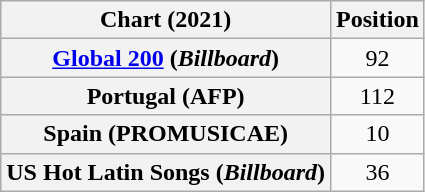<table class="wikitable sortable plainrowheaders" style="text-align:center">
<tr>
<th scope="col">Chart (2021)</th>
<th scope="col">Position</th>
</tr>
<tr>
<th scope="row"><a href='#'>Global 200</a> (<em>Billboard</em>)</th>
<td>92</td>
</tr>
<tr>
<th scope="row">Portugal (AFP)</th>
<td>112</td>
</tr>
<tr>
<th scope="row">Spain (PROMUSICAE)</th>
<td>10</td>
</tr>
<tr>
<th scope="row">US Hot Latin Songs (<em>Billboard</em>)</th>
<td>36</td>
</tr>
</table>
